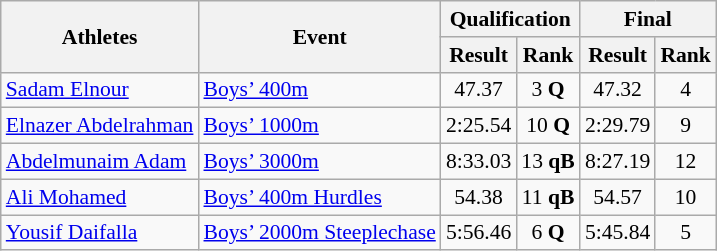<table class="wikitable" border="1" style="font-size:90%">
<tr>
<th rowspan=2>Athletes</th>
<th rowspan=2>Event</th>
<th colspan=2>Qualification</th>
<th colspan=2>Final</th>
</tr>
<tr>
<th>Result</th>
<th>Rank</th>
<th>Result</th>
<th>Rank</th>
</tr>
<tr>
<td><a href='#'>Sadam Elnour</a></td>
<td><a href='#'>Boys’ 400m</a></td>
<td align=center>47.37</td>
<td align=center>3 <strong>Q</strong></td>
<td align=center>47.32</td>
<td align=center>4</td>
</tr>
<tr>
<td><a href='#'>Elnazer Abdelrahman</a></td>
<td><a href='#'>Boys’ 1000m</a></td>
<td align=center>2:25.54</td>
<td align=center>10 <strong>Q</strong></td>
<td align=center>2:29.79</td>
<td align=center>9</td>
</tr>
<tr>
<td><a href='#'>Abdelmunaim Adam</a></td>
<td><a href='#'>Boys’ 3000m</a></td>
<td align=center>8:33.03</td>
<td align=center>13 <strong>qB</strong></td>
<td align=center>8:27.19</td>
<td align=center>12</td>
</tr>
<tr>
<td><a href='#'>Ali Mohamed</a></td>
<td><a href='#'>Boys’ 400m Hurdles</a></td>
<td align=center>54.38</td>
<td align=center>11 <strong>qB</strong></td>
<td align=center>54.57</td>
<td align=center>10</td>
</tr>
<tr>
<td><a href='#'>Yousif Daifalla</a></td>
<td><a href='#'>Boys’ 2000m Steeplechase</a></td>
<td align=center>5:56.46</td>
<td align=center>6 <strong>Q</strong></td>
<td align=center>5:45.84</td>
<td align=center>5</td>
</tr>
</table>
